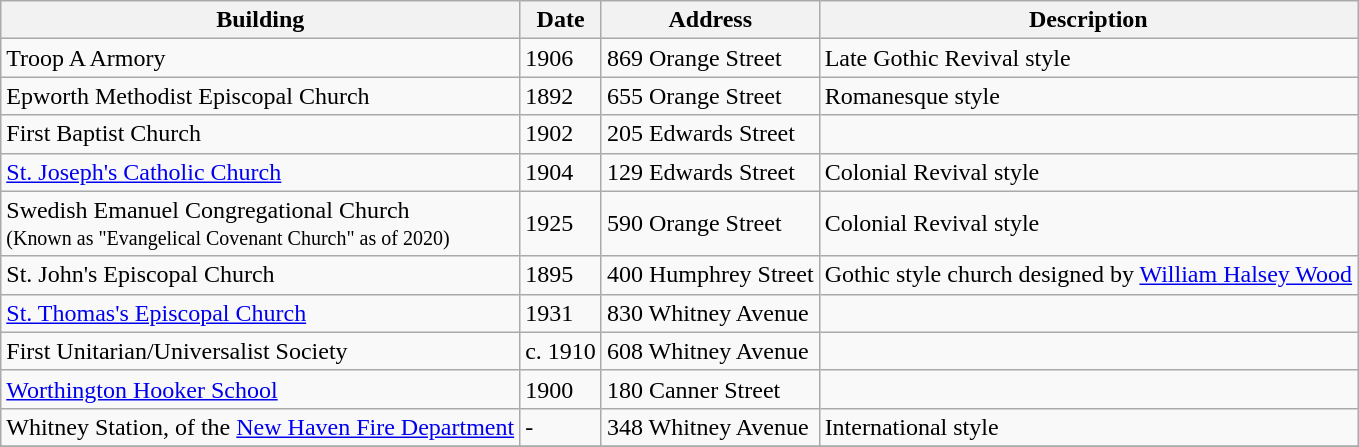<table class="wikitable sortable">
<tr>
<th>Building</th>
<th>Date</th>
<th>Address</th>
<th>Description<br></th>
</tr>
<tr>
<td>Troop A Armory</td>
<td>1906</td>
<td>869 Orange Street</td>
<td>Late Gothic Revival style</td>
</tr>
<tr>
<td>Epworth Methodist Episcopal Church</td>
<td>1892</td>
<td>655 Orange Street</td>
<td>Romanesque style </td>
</tr>
<tr>
<td>First Baptist Church</td>
<td>1902</td>
<td>205 Edwards Street</td>
<td designed by ></td>
</tr>
<tr>
<td><a href='#'>St. Joseph's Catholic Church</a></td>
<td>1904</td>
<td>129 Edwards Street</td>
<td>Colonial Revival style</td>
</tr>
<tr>
<td>Swedish Emanuel Congregational Church <br><small>(Known as "Evangelical Covenant Church" as of 2020)</small></td>
<td>1925</td>
<td>590 Orange Street</td>
<td>Colonial Revival style</td>
</tr>
<tr>
<td>St. John's Episcopal Church</td>
<td>1895</td>
<td>400 Humphrey Street</td>
<td>Gothic style church designed by <a href='#'>William Halsey Wood</a><br></td>
</tr>
<tr>
<td><a href='#'>St. Thomas's Episcopal Church</a></td>
<td>1931</td>
<td>830 Whitney Avenue</td>
<td></td>
</tr>
<tr>
<td>First Unitarian/Universalist Society</td>
<td>c. 1910</td>
<td>608 Whitney Avenue</td>
</tr>
<tr>
<td><a href='#'>Worthington Hooker School</a></td>
<td>1900</td>
<td>180 Canner Street</td>
<td></td>
</tr>
<tr>
<td>Whitney Station, of the <a href='#'>New Haven Fire Department</a></td>
<td>-</td>
<td>348 Whitney Avenue</td>
<td>International style</td>
</tr>
<tr>
</tr>
</table>
